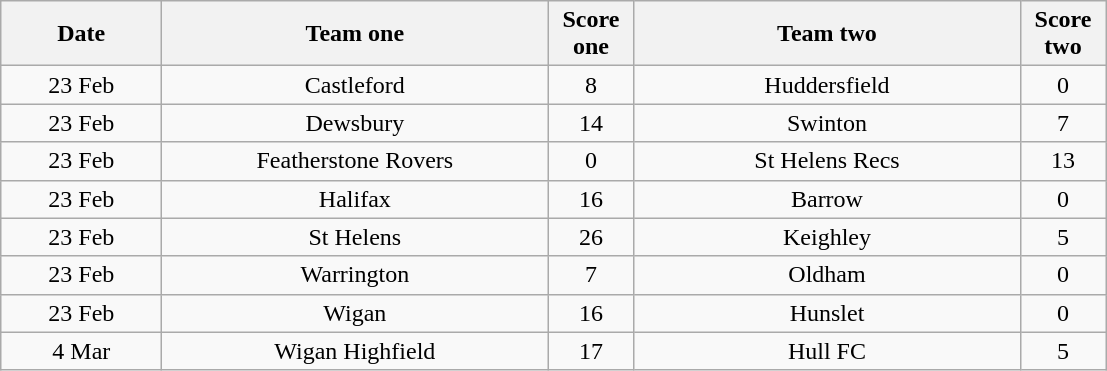<table class="wikitable" style="text-align: center">
<tr>
<th width=100>Date</th>
<th width=250>Team one</th>
<th width=50>Score one</th>
<th width=250>Team two</th>
<th width=50>Score two</th>
</tr>
<tr>
<td>23 Feb</td>
<td>Castleford</td>
<td>8</td>
<td>Huddersfield</td>
<td>0</td>
</tr>
<tr>
<td>23 Feb</td>
<td>Dewsbury</td>
<td>14</td>
<td>Swinton</td>
<td>7</td>
</tr>
<tr>
<td>23 Feb</td>
<td>Featherstone Rovers</td>
<td>0</td>
<td>St Helens Recs</td>
<td>13</td>
</tr>
<tr>
<td>23 Feb</td>
<td>Halifax</td>
<td>16</td>
<td>Barrow</td>
<td>0</td>
</tr>
<tr>
<td>23 Feb</td>
<td>St Helens</td>
<td>26</td>
<td>Keighley</td>
<td>5</td>
</tr>
<tr>
<td>23 Feb</td>
<td>Warrington</td>
<td>7</td>
<td>Oldham</td>
<td>0</td>
</tr>
<tr>
<td>23 Feb</td>
<td>Wigan</td>
<td>16</td>
<td>Hunslet</td>
<td>0</td>
</tr>
<tr>
<td>4 Mar</td>
<td>Wigan Highfield</td>
<td>17</td>
<td>Hull FC</td>
<td>5</td>
</tr>
</table>
